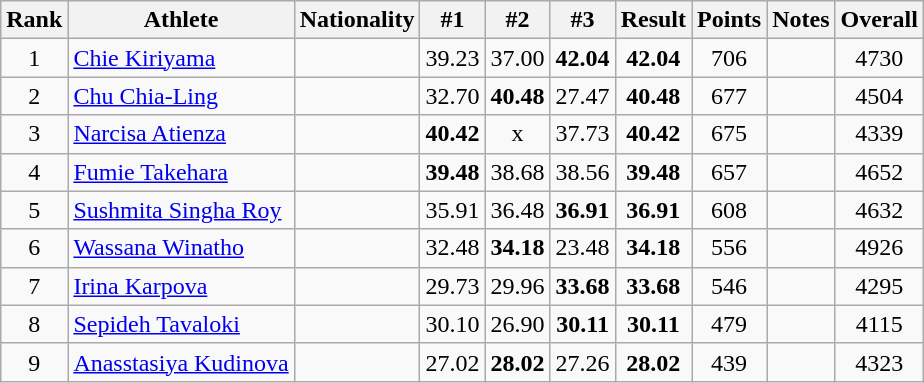<table class="wikitable sortable" style="text-align:center">
<tr>
<th>Rank</th>
<th>Athlete</th>
<th>Nationality</th>
<th>#1</th>
<th>#2</th>
<th>#3</th>
<th>Result</th>
<th>Points</th>
<th>Notes</th>
<th>Overall</th>
</tr>
<tr>
<td>1</td>
<td align=left><a href='#'>Chie Kiriyama</a></td>
<td align=left></td>
<td>39.23</td>
<td>37.00</td>
<td><strong>42.04</strong></td>
<td><strong>42.04</strong></td>
<td>706</td>
<td></td>
<td>4730</td>
</tr>
<tr>
<td>2</td>
<td align=left><a href='#'>Chu Chia-Ling</a></td>
<td align=left></td>
<td>32.70</td>
<td><strong>40.48</strong></td>
<td>27.47</td>
<td><strong>40.48</strong></td>
<td>677</td>
<td></td>
<td>4504</td>
</tr>
<tr>
<td>3</td>
<td align=left><a href='#'>Narcisa Atienza</a></td>
<td align=left></td>
<td><strong>40.42</strong></td>
<td>x</td>
<td>37.73</td>
<td><strong>40.42</strong></td>
<td>675</td>
<td></td>
<td>4339</td>
</tr>
<tr>
<td>4</td>
<td align=left><a href='#'>Fumie Takehara</a></td>
<td align=left></td>
<td><strong>39.48</strong></td>
<td>38.68</td>
<td>38.56</td>
<td><strong>39.48</strong></td>
<td>657</td>
<td></td>
<td>4652</td>
</tr>
<tr>
<td>5</td>
<td align=left><a href='#'>Sushmita Singha Roy</a></td>
<td align=left></td>
<td>35.91</td>
<td>36.48</td>
<td><strong>36.91</strong></td>
<td><strong>36.91</strong></td>
<td>608</td>
<td></td>
<td>4632</td>
</tr>
<tr>
<td>6</td>
<td align=left><a href='#'>Wassana Winatho</a></td>
<td align=left></td>
<td>32.48</td>
<td><strong>34.18</strong></td>
<td>23.48</td>
<td><strong>34.18</strong></td>
<td>556</td>
<td></td>
<td>4926</td>
</tr>
<tr>
<td>7</td>
<td align=left><a href='#'>Irina Karpova</a></td>
<td align=left></td>
<td>29.73</td>
<td>29.96</td>
<td><strong>33.68</strong></td>
<td><strong>33.68</strong></td>
<td>546</td>
<td></td>
<td>4295</td>
</tr>
<tr>
<td>8</td>
<td align=left><a href='#'>Sepideh Tavaloki</a></td>
<td align=left></td>
<td>30.10</td>
<td>26.90</td>
<td><strong>30.11</strong></td>
<td><strong>30.11</strong></td>
<td>479</td>
<td></td>
<td>4115</td>
</tr>
<tr>
<td>9</td>
<td align=left><a href='#'>Anasstasiya Kudinova</a></td>
<td align=left></td>
<td>27.02</td>
<td><strong>28.02</strong></td>
<td>27.26</td>
<td><strong>28.02</strong></td>
<td>439</td>
<td></td>
<td>4323</td>
</tr>
</table>
